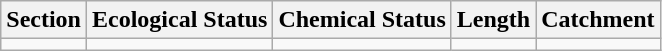<table class="wikitable">
<tr>
<th>Section</th>
<th>Ecological Status</th>
<th>Chemical Status</th>
<th>Length</th>
<th>Catchment</th>
</tr>
<tr>
<td></td>
<td></td>
<td></td>
<td></td>
<td></td>
</tr>
</table>
